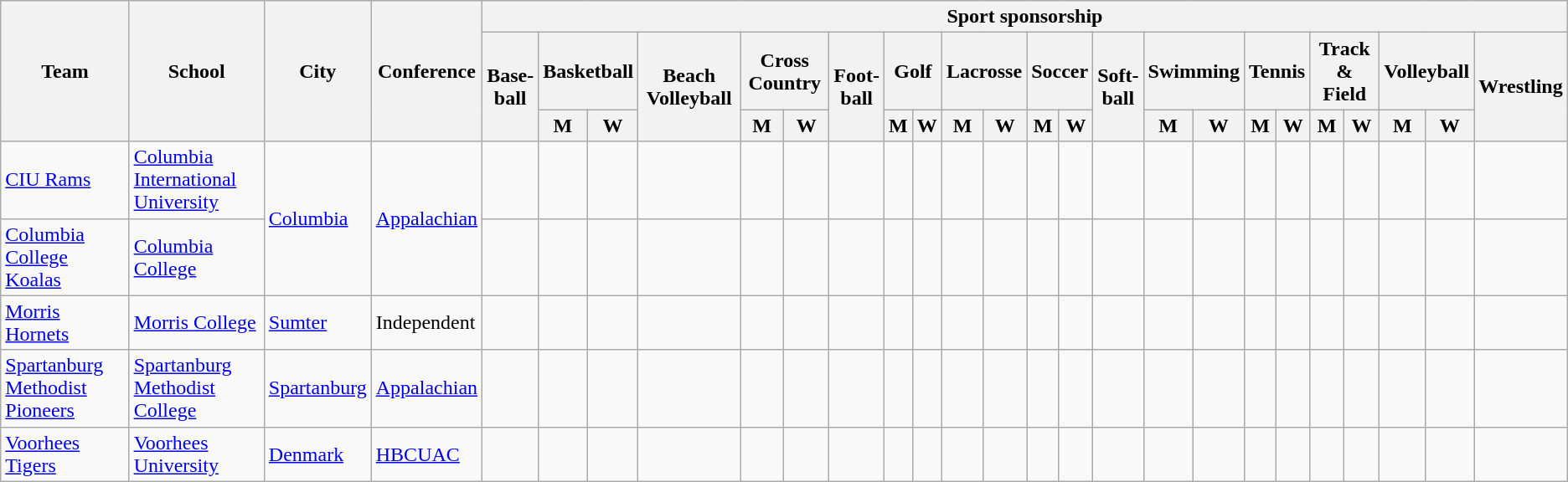<table class="sortable wikitable">
<tr>
<th rowspan=3>Team</th>
<th rowspan=3>School</th>
<th rowspan=3>City</th>
<th rowspan=3>Conference</th>
<th colspan=25>Sport sponsorship</th>
</tr>
<tr>
<th rowspan=2>Base-<br>ball</th>
<th colspan=2>Basketball</th>
<th rowspan=2>Beach Volleyball</th>
<th colspan=2>Cross Country</th>
<th rowspan=2>Foot-<br>ball</th>
<th colspan=2>Golf</th>
<th colspan=2>Lacrosse</th>
<th colspan=2>Soccer</th>
<th rowspan=2>Soft-<br>ball</th>
<th colspan=2>Swimming</th>
<th colspan=2>Tennis</th>
<th colspan=2>Track & Field</th>
<th colspan=2>Volleyball</th>
<th rowspan=2>Wrestling</th>
</tr>
<tr>
<th>M</th>
<th>W</th>
<th>M</th>
<th>W</th>
<th>M</th>
<th>W</th>
<th>M</th>
<th>W</th>
<th>M</th>
<th>W</th>
<th>M</th>
<th>W</th>
<th>M</th>
<th>W</th>
<th>M</th>
<th>W</th>
<th>M</th>
<th>W</th>
</tr>
<tr>
<td><a href='#'>CIU Rams</a></td>
<td><a href='#'>Columbia International University</a></td>
<td rowspan=2><a href='#'>Columbia</a></td>
<td rowspan=2><a href='#'>Appalachian</a></td>
<td></td>
<td></td>
<td></td>
<td></td>
<td></td>
<td></td>
<td></td>
<td></td>
<td></td>
<td></td>
<td></td>
<td></td>
<td></td>
<td></td>
<td></td>
<td></td>
<td></td>
<td></td>
<td></td>
<td></td>
<td></td>
<td></td>
<td></td>
</tr>
<tr>
<td><a href='#'>Columbia College Koalas</a></td>
<td><a href='#'>Columbia College</a></td>
<td></td>
<td></td>
<td></td>
<td></td>
<td></td>
<td></td>
<td></td>
<td></td>
<td></td>
<td></td>
<td></td>
<td></td>
<td></td>
<td></td>
<td></td>
<td></td>
<td></td>
<td></td>
<td></td>
<td></td>
<td></td>
<td></td>
<td></td>
</tr>
<tr>
<td><a href='#'>Morris Hornets</a></td>
<td><a href='#'>Morris College</a></td>
<td><a href='#'>Sumter</a></td>
<td>Independent</td>
<td></td>
<td></td>
<td></td>
<td></td>
<td></td>
<td></td>
<td></td>
<td></td>
<td></td>
<td></td>
<td></td>
<td></td>
<td></td>
<td></td>
<td></td>
<td></td>
<td></td>
<td></td>
<td></td>
<td></td>
<td></td>
<td></td>
<td></td>
</tr>
<tr>
<td><a href='#'>Spartanburg Methodist Pioneers</a></td>
<td><a href='#'>Spartanburg Methodist College</a></td>
<td><a href='#'>Spartanburg</a></td>
<td><a href='#'>Appalachian</a></td>
<td></td>
<td></td>
<td></td>
<td></td>
<td></td>
<td></td>
<td></td>
<td></td>
<td></td>
<td></td>
<td></td>
<td></td>
<td></td>
<td></td>
<td></td>
<td></td>
<td></td>
<td></td>
<td></td>
<td></td>
<td></td>
<td></td>
<td></td>
</tr>
<tr>
<td><a href='#'>Voorhees Tigers</a></td>
<td><a href='#'>Voorhees University</a></td>
<td><a href='#'>Denmark</a></td>
<td><a href='#'>HBCUAC</a></td>
<td></td>
<td></td>
<td></td>
<td></td>
<td></td>
<td></td>
<td></td>
<td></td>
<td></td>
<td></td>
<td></td>
<td></td>
<td></td>
<td></td>
<td></td>
<td></td>
<td></td>
<td></td>
<td></td>
<td></td>
<td></td>
<td></td>
<td></td>
</tr>
</table>
